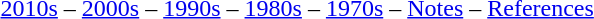<table class="toccolours" align="left">
<tr>
<td><br><a href='#'>2010s</a> –
<a href='#'>2000s</a> –
<a href='#'>1990s</a> –
<a href='#'>1980s</a> –
<a href='#'>1970s</a> –
<a href='#'>Notes</a> –
<a href='#'>References</a></td>
</tr>
</table>
